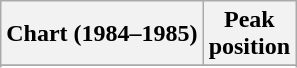<table class="wikitable sortable plainrowheaders" style="text-align:center">
<tr>
<th scope="col">Chart (1984–1985)</th>
<th scope="col">Peak<br>position</th>
</tr>
<tr>
</tr>
<tr>
</tr>
<tr>
</tr>
<tr>
</tr>
<tr>
</tr>
</table>
